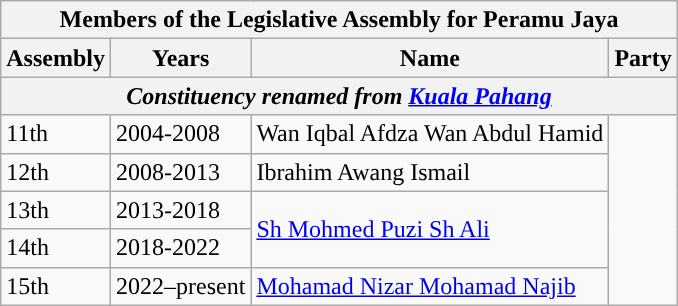<table class="wikitable">
<tr>
<th colspan="4">Members of the Legislative Assembly for Peramu Jaya</th>
</tr>
<tr>
<th>Assembly</th>
<th>Years</th>
<th>Name</th>
<th>Party</th>
</tr>
<tr>
<th colspan="4"><em>Constituency renamed from <a href='#'>Kuala Pahang</a></em></th>
</tr>
<tr>
<td>11th</td>
<td>2004-2008</td>
<td>Wan Iqbal Afdza Wan Abdul Hamid</td>
<td rowspan="5"></td>
</tr>
<tr>
<td>12th</td>
<td>2008-2013</td>
<td>Ibrahim Awang Ismail</td>
</tr>
<tr>
<td>13th</td>
<td>2013-2018</td>
<td rowspan="2"><a href='#'>Sh Mohmed Puzi Sh Ali</a></td>
</tr>
<tr>
<td>14th</td>
<td>2018-2022</td>
</tr>
<tr>
<td>15th</td>
<td>2022–present</td>
<td><a href='#'>Mohamad Nizar Mohamad Najib</a></td>
</tr>
</table>
